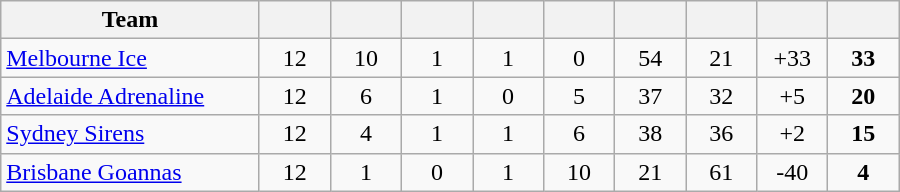<table class="wikitable" style="text-align:center;">
<tr>
<th width=165>Team</th>
<th width=40></th>
<th width=40></th>
<th width=40></th>
<th width=40></th>
<th width=40></th>
<th width=40></th>
<th width=40></th>
<th width=40></th>
<th width=40></th>
</tr>
<tr>
<td style="text-align:left;"><a href='#'>Melbourne Ice</a></td>
<td>12</td>
<td>10</td>
<td>1</td>
<td>1</td>
<td>0</td>
<td>54</td>
<td>21</td>
<td>+33</td>
<td><strong>33</strong></td>
</tr>
<tr>
<td style="text-align:left;"><a href='#'>Adelaide Adrenaline</a></td>
<td>12</td>
<td>6</td>
<td>1</td>
<td>0</td>
<td>5</td>
<td>37</td>
<td>32</td>
<td>+5</td>
<td><strong>20</strong></td>
</tr>
<tr>
<td style="text-align:left;"><a href='#'>Sydney Sirens</a></td>
<td>12</td>
<td>4</td>
<td>1</td>
<td>1</td>
<td>6</td>
<td>38</td>
<td>36</td>
<td>+2</td>
<td><strong>15</strong></td>
</tr>
<tr>
<td style="text-align:left;"><a href='#'>Brisbane Goannas</a></td>
<td>12</td>
<td>1</td>
<td>0</td>
<td>1</td>
<td>10</td>
<td>21</td>
<td>61</td>
<td>-40</td>
<td><strong>4</strong></td>
</tr>
</table>
